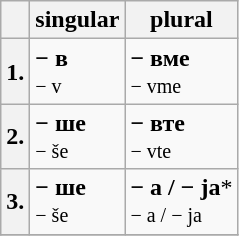<table class="wikitable">
<tr>
<th></th>
<th><span>singular</span></th>
<th><span>plural</span></th>
</tr>
<tr>
<th><span>1.</span></th>
<td><span><strong>− в</strong></span><br><span><small>− v</small></span></td>
<td><span> <strong>− вме</strong></span> <br><span><small>− vme</small></span></td>
</tr>
<tr>
<th><span>2.</span></th>
<td><span><strong>− ше</strong></span><br><span><small>− še</small></span></td>
<td><span><strong>− вте</strong></span> <br><span><small>− vte</small></span></td>
</tr>
<tr>
<th><span>3.</span></th>
<td><span> <strong>− ше</strong></span><br><span><small>− še</small></span></td>
<td><span><strong>− а / − jа</strong></span>* <br><span><small>− a / − ja</small></span></td>
</tr>
<tr>
</tr>
</table>
